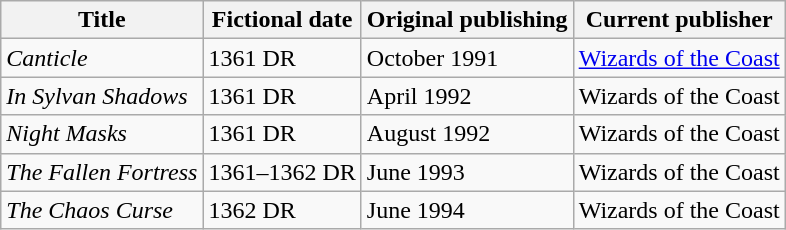<table class="wikitable">
<tr>
<th>Title</th>
<th>Fictional date</th>
<th>Original publishing</th>
<th>Current publisher</th>
</tr>
<tr>
<td><em>Canticle</em></td>
<td>1361 DR</td>
<td>October 1991</td>
<td><a href='#'>Wizards of the Coast</a></td>
</tr>
<tr>
<td><em>In Sylvan Shadows</em></td>
<td>1361 DR</td>
<td>April 1992</td>
<td>Wizards of the Coast</td>
</tr>
<tr>
<td><em>Night Masks</em></td>
<td>1361 DR</td>
<td>August 1992</td>
<td>Wizards of the Coast</td>
</tr>
<tr>
<td><em>The Fallen Fortress</em></td>
<td>1361–1362 DR</td>
<td>June 1993</td>
<td>Wizards of the Coast</td>
</tr>
<tr>
<td><em>The Chaos Curse</em></td>
<td>1362 DR</td>
<td>June 1994</td>
<td>Wizards of the Coast</td>
</tr>
</table>
